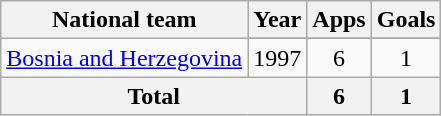<table class=wikitable style=text-align:center>
<tr>
<th>National team</th>
<th>Year</th>
<th>Apps</th>
<th>Goals</th>
</tr>
<tr>
<td rowspan="2"><a href='#'>Bosnia and Herzegovina</a></td>
</tr>
<tr>
<td>1997</td>
<td>6</td>
<td>1</td>
</tr>
<tr>
<th colspan="2">Total</th>
<th>6</th>
<th>1</th>
</tr>
</table>
